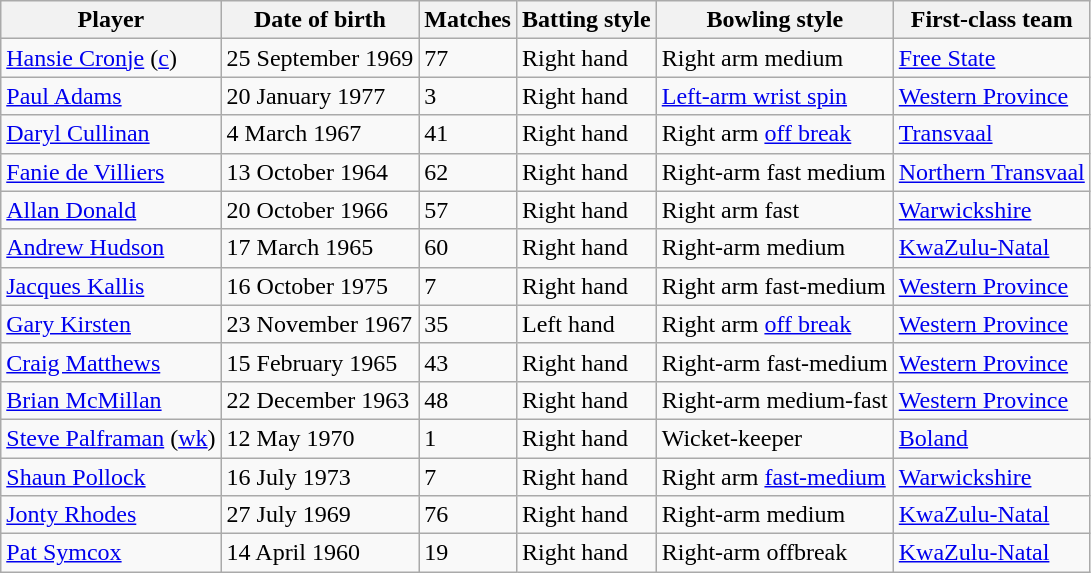<table class="wikitable">
<tr>
<th>Player</th>
<th>Date of birth</th>
<th>Matches</th>
<th>Batting style</th>
<th>Bowling style</th>
<th>First-class team</th>
</tr>
<tr>
<td><a href='#'>Hansie Cronje</a> (<a href='#'>c</a>)</td>
<td>25 September 1969</td>
<td>77</td>
<td>Right hand</td>
<td>Right arm medium</td>
<td> <a href='#'>Free State</a></td>
</tr>
<tr>
<td><a href='#'>Paul Adams</a></td>
<td>20 January 1977</td>
<td>3</td>
<td>Right hand</td>
<td><a href='#'>Left-arm wrist spin</a></td>
<td> <a href='#'>Western Province</a></td>
</tr>
<tr>
<td><a href='#'>Daryl Cullinan</a></td>
<td>4 March 1967</td>
<td>41</td>
<td>Right hand</td>
<td>Right arm <a href='#'>off break</a></td>
<td> <a href='#'>Transvaal</a></td>
</tr>
<tr>
<td><a href='#'>Fanie de Villiers</a></td>
<td>13 October 1964</td>
<td>62</td>
<td>Right hand</td>
<td>Right-arm fast medium</td>
<td> <a href='#'>Northern Transvaal</a></td>
</tr>
<tr>
<td><a href='#'>Allan Donald</a></td>
<td>20 October 1966</td>
<td>57</td>
<td>Right hand</td>
<td>Right arm fast</td>
<td> <a href='#'>Warwickshire</a></td>
</tr>
<tr>
<td><a href='#'>Andrew Hudson</a></td>
<td>17 March 1965</td>
<td>60</td>
<td>Right hand</td>
<td>Right-arm medium</td>
<td> <a href='#'>KwaZulu-Natal</a></td>
</tr>
<tr>
<td><a href='#'>Jacques Kallis</a></td>
<td>16 October 1975</td>
<td>7</td>
<td>Right hand</td>
<td>Right arm fast-medium</td>
<td> <a href='#'>Western Province</a></td>
</tr>
<tr>
<td><a href='#'>Gary Kirsten</a></td>
<td>23 November 1967</td>
<td>35</td>
<td>Left hand</td>
<td>Right arm <a href='#'>off break</a></td>
<td> <a href='#'>Western Province</a></td>
</tr>
<tr>
<td><a href='#'>Craig Matthews</a></td>
<td>15 February 1965</td>
<td>43</td>
<td>Right hand</td>
<td>Right-arm fast-medium</td>
<td> <a href='#'>Western Province</a></td>
</tr>
<tr>
<td><a href='#'>Brian McMillan</a></td>
<td>22 December 1963</td>
<td>48</td>
<td>Right hand</td>
<td>Right-arm medium-fast</td>
<td> <a href='#'>Western Province</a></td>
</tr>
<tr>
<td><a href='#'>Steve Palframan</a> (<a href='#'>wk</a>)</td>
<td>12 May 1970</td>
<td>1</td>
<td>Right hand</td>
<td>Wicket-keeper</td>
<td> <a href='#'>Boland</a></td>
</tr>
<tr>
<td><a href='#'>Shaun Pollock</a></td>
<td>16 July 1973</td>
<td>7</td>
<td>Right hand</td>
<td>Right arm <a href='#'>fast-medium</a></td>
<td> <a href='#'>Warwickshire</a></td>
</tr>
<tr>
<td><a href='#'>Jonty Rhodes</a></td>
<td>27 July 1969</td>
<td>76</td>
<td>Right hand</td>
<td>Right-arm medium</td>
<td> <a href='#'>KwaZulu-Natal</a></td>
</tr>
<tr>
<td><a href='#'>Pat Symcox</a></td>
<td>14 April 1960</td>
<td>19</td>
<td>Right hand</td>
<td>Right-arm offbreak</td>
<td> <a href='#'>KwaZulu-Natal</a></td>
</tr>
</table>
